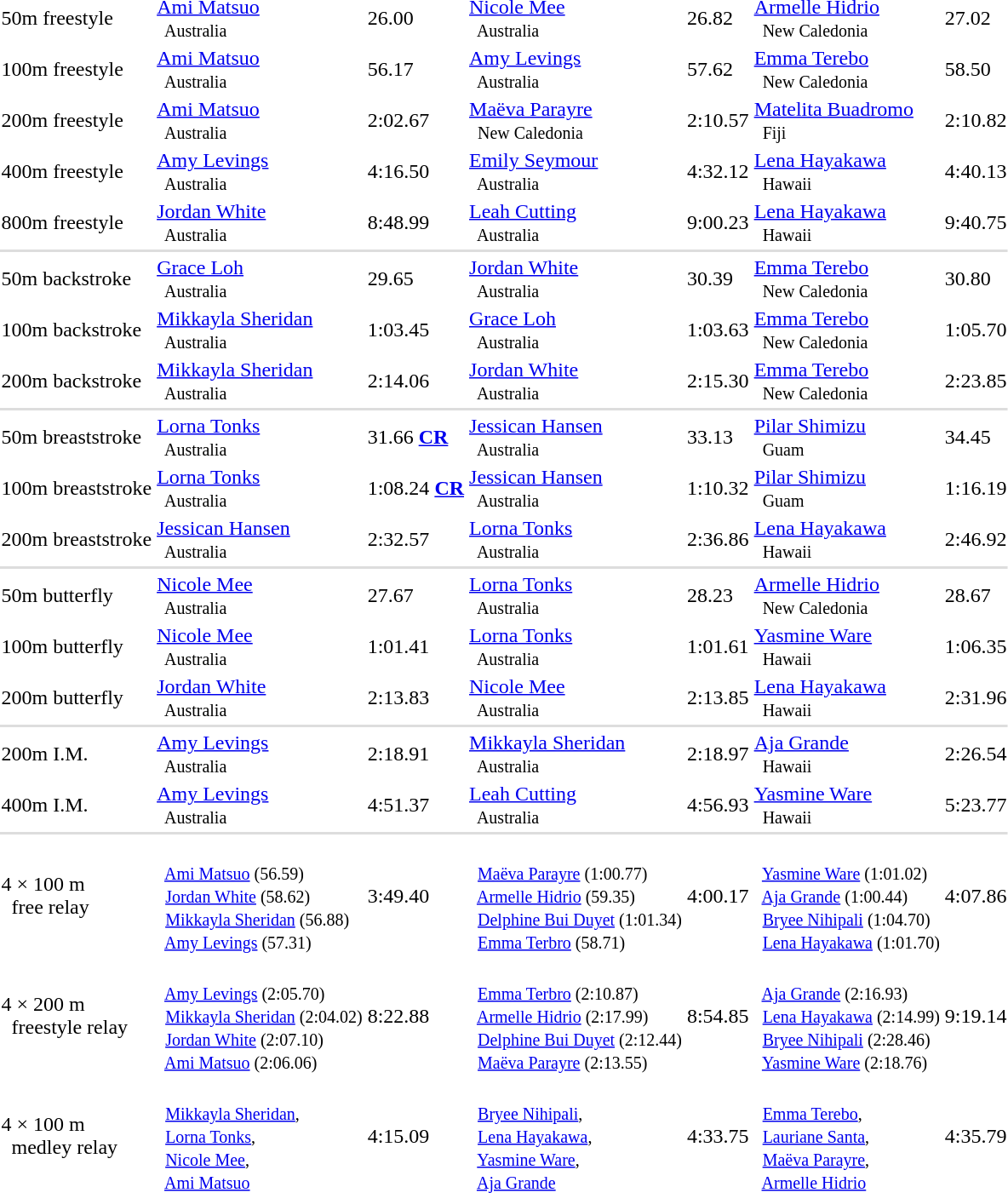<table>
<tr>
<td>50m freestyle</td>
<td><a href='#'>Ami Matsuo</a> <small><br>   Australia </small></td>
<td>26.00</td>
<td><a href='#'>Nicole Mee</a> <small><br>   Australia </small></td>
<td>26.82</td>
<td><a href='#'>Armelle Hidrio</a> <small><br>   New Caledonia </small></td>
<td>27.02</td>
</tr>
<tr>
<td>100m freestyle</td>
<td><a href='#'>Ami Matsuo</a> <small><br>   Australia </small></td>
<td>56.17</td>
<td><a href='#'>Amy Levings</a> <small><br>   Australia </small></td>
<td>57.62</td>
<td><a href='#'>Emma Terebo</a> <small><br>   New Caledonia </small></td>
<td>58.50</td>
</tr>
<tr>
<td>200m freestyle</td>
<td><a href='#'>Ami Matsuo</a> <small><br>   Australia </small></td>
<td>2:02.67</td>
<td><a href='#'>Maëva Parayre</a> <small><br>   New Caledonia </small></td>
<td>2:10.57</td>
<td><a href='#'>Matelita Buadromo</a> <small><br>   Fiji </small></td>
<td>2:10.82</td>
</tr>
<tr>
<td>400m freestyle</td>
<td><a href='#'>Amy Levings</a> <small><br>   Australia </small></td>
<td>4:16.50</td>
<td><a href='#'>Emily Seymour</a> <small><br>   Australia </small></td>
<td>4:32.12</td>
<td><a href='#'>Lena Hayakawa</a> <small><br>   Hawaii </small></td>
<td>4:40.13</td>
</tr>
<tr>
<td>800m freestyle</td>
<td><a href='#'>Jordan White</a> <small><br>   Australia </small></td>
<td>8:48.99</td>
<td><a href='#'>Leah Cutting</a> <small><br>   Australia </small></td>
<td>9:00.23</td>
<td><a href='#'>Lena Hayakawa</a> <small><br>   Hawaii </small></td>
<td>9:40.75</td>
</tr>
<tr bgcolor=#DDDDDD>
<td colspan=7></td>
</tr>
<tr>
<td>50m backstroke</td>
<td><a href='#'>Grace Loh</a> <small><br>   Australia </small></td>
<td>29.65</td>
<td><a href='#'>Jordan White</a> <small><br>   Australia </small></td>
<td>30.39</td>
<td><a href='#'>Emma Terebo</a> <small><br>   New Caledonia </small></td>
<td>30.80</td>
</tr>
<tr>
<td>100m backstroke</td>
<td><a href='#'>Mikkayla Sheridan</a> <small><br>   Australia </small></td>
<td>1:03.45</td>
<td><a href='#'>Grace Loh</a> <small><br>   Australia </small></td>
<td>1:03.63</td>
<td><a href='#'>Emma Terebo</a> <small><br>   New Caledonia </small></td>
<td>1:05.70</td>
</tr>
<tr>
<td>200m backstroke</td>
<td><a href='#'>Mikkayla Sheridan</a> <small><br>   Australia </small></td>
<td>2:14.06</td>
<td><a href='#'>Jordan White</a> <small><br>   Australia </small></td>
<td>2:15.30</td>
<td><a href='#'>Emma Terebo</a> <small><br>   New Caledonia </small></td>
<td>2:23.85</td>
</tr>
<tr bgcolor=#DDDDDD>
<td colspan=7></td>
</tr>
<tr>
<td>50m breaststroke</td>
<td><a href='#'>Lorna Tonks</a> <small><br>   Australia </small></td>
<td>31.66 <strong><a href='#'>CR</a></strong></td>
<td><a href='#'>Jessican Hansen</a> <small><br>   Australia </small></td>
<td>33.13</td>
<td><a href='#'>Pilar Shimizu</a> <small><br>   Guam </small></td>
<td>34.45</td>
</tr>
<tr>
<td>100m breaststroke</td>
<td><a href='#'>Lorna Tonks</a> <small><br>   Australia </small></td>
<td>1:08.24 <strong><a href='#'>CR</a></strong></td>
<td><a href='#'>Jessican Hansen</a> <small><br>   Australia </small></td>
<td>1:10.32</td>
<td><a href='#'>Pilar Shimizu</a> <small><br>   Guam </small></td>
<td>1:16.19</td>
</tr>
<tr>
<td>200m breaststroke</td>
<td><a href='#'>Jessican Hansen</a> <small><br>   Australia </small></td>
<td>2:32.57</td>
<td><a href='#'>Lorna Tonks</a> <small><br>   Australia </small></td>
<td>2:36.86</td>
<td><a href='#'>Lena Hayakawa</a> <small><br>   Hawaii </small></td>
<td>2:46.92</td>
</tr>
<tr bgcolor=#DDDDDD>
<td colspan=7></td>
</tr>
<tr>
<td>50m butterfly</td>
<td><a href='#'>Nicole Mee</a> <small><br>   Australia </small></td>
<td>27.67</td>
<td><a href='#'>Lorna Tonks</a> <small><br>   Australia </small></td>
<td>28.23</td>
<td><a href='#'>Armelle Hidrio</a> <small><br>   New Caledonia </small></td>
<td>28.67</td>
</tr>
<tr>
<td>100m butterfly</td>
<td><a href='#'>Nicole Mee</a> <small><br>   Australia </small></td>
<td>1:01.41</td>
<td><a href='#'>Lorna Tonks</a> <small><br>   Australia </small></td>
<td>1:01.61</td>
<td><a href='#'>Yasmine Ware</a> <small><br>   Hawaii </small></td>
<td>1:06.35</td>
</tr>
<tr>
<td>200m butterfly</td>
<td><a href='#'>Jordan White</a> <small><br>   Australia </small></td>
<td>2:13.83</td>
<td><a href='#'>Nicole Mee</a> <small><br>   Australia </small></td>
<td>2:13.85</td>
<td><a href='#'>Lena Hayakawa</a> <small><br>   Hawaii </small></td>
<td>2:31.96</td>
</tr>
<tr bgcolor=#DDDDDD>
<td colspan=7></td>
</tr>
<tr>
<td>200m I.M.</td>
<td><a href='#'>Amy Levings</a> <small><br>   Australia </small></td>
<td>2:18.91</td>
<td><a href='#'>Mikkayla Sheridan</a> <small><br>   Australia </small></td>
<td>2:18.97</td>
<td><a href='#'>Aja Grande</a> <small><br>   Hawaii </small></td>
<td>2:26.54</td>
</tr>
<tr>
<td>400m I.M.</td>
<td><a href='#'>Amy Levings</a> <small><br>   Australia </small></td>
<td>4:51.37</td>
<td><a href='#'>Leah Cutting</a> <small><br>   Australia </small></td>
<td>4:56.93</td>
<td><a href='#'>Yasmine Ware</a> <small><br>   Hawaii </small></td>
<td>5:23.77</td>
</tr>
<tr bgcolor=#DDDDDD>
<td colspan=7></td>
</tr>
<tr>
<td>4 × 100 m <br>  free relay</td>
<td> <small><br>  <a href='#'>Ami Matsuo</a> (56.59)<br>  <a href='#'>Jordan White</a> (58.62)<br>  <a href='#'>Mikkayla Sheridan</a> (56.88)<br>  <a href='#'>Amy Levings</a> (57.31) </small></td>
<td>3:49.40</td>
<td> <small><br>  <a href='#'>Maëva Parayre</a> (1:00.77)<br>  <a href='#'>Armelle Hidrio</a> (59.35)<br>  <a href='#'>Delphine Bui Duyet</a> (1:01.34)<br>  <a href='#'>Emma Terbro</a> (58.71) </small></td>
<td>4:00.17</td>
<td> <small><br>  <a href='#'>Yasmine Ware</a> (1:01.02)<br>  <a href='#'>Aja Grande</a> (1:00.44)<br>  <a href='#'>Bryee Nihipali</a> (1:04.70)<br>  <a href='#'>Lena Hayakawa</a> (1:01.70) </small></td>
<td>4:07.86</td>
</tr>
<tr>
<td>4 × 200 m <br>  freestyle relay</td>
<td> <small><br>  <a href='#'>Amy Levings</a> (2:05.70)<br>  <a href='#'>Mikkayla Sheridan</a> (2:04.02)<br>  <a href='#'>Jordan White</a> (2:07.10)<br>  <a href='#'>Ami Matsuo</a> (2:06.06) </small></td>
<td>8:22.88</td>
<td> <small><br>  <a href='#'>Emma Terbro</a> (2:10.87)<br>  <a href='#'>Armelle Hidrio</a> (2:17.99)<br>  <a href='#'>Delphine Bui Duyet</a> (2:12.44)<br>  <a href='#'>Maëva Parayre</a> (2:13.55) </small></td>
<td>8:54.85</td>
<td> <small><br>  <a href='#'>Aja Grande</a> (2:16.93)<br>  <a href='#'>Lena Hayakawa</a> (2:14.99)<br>  <a href='#'>Bryee Nihipali</a> (2:28.46)<br>  <a href='#'>Yasmine Ware</a> (2:18.76) </small></td>
<td>9:19.14</td>
</tr>
<tr>
<td>4 × 100 m <br>  medley relay</td>
<td> <small><br>  <a href='#'>Mikkayla Sheridan</a>, <br>  <a href='#'>Lorna Tonks</a>, <br>  <a href='#'>Nicole Mee</a>, <br>  <a href='#'>Ami Matsuo</a> </small></td>
<td>4:15.09</td>
<td> <small><br>  <a href='#'>Bryee Nihipali</a>, <br>  <a href='#'>Lena Hayakawa</a>, <br>  <a href='#'>Yasmine Ware</a>, <br>  <a href='#'>Aja Grande</a> </small></td>
<td>4:33.75</td>
<td> <small><br>  <a href='#'>Emma Terebo</a>, <br>  <a href='#'>Lauriane Santa</a>, <br>  <a href='#'>Maëva Parayre</a>, <br>  <a href='#'>Armelle Hidrio</a> </small></td>
<td>4:35.79</td>
</tr>
<tr>
</tr>
</table>
